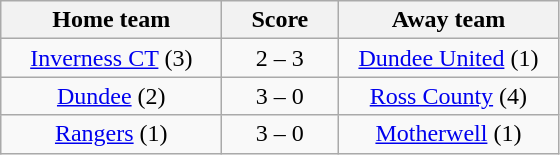<table class="wikitable" style="text-align: center">
<tr>
<th width=140>Home team</th>
<th width=70>Score</th>
<th width=140>Away team</th>
</tr>
<tr>
<td><a href='#'>Inverness CT</a> (3)</td>
<td>2 – 3</td>
<td><a href='#'>Dundee United</a> (1)</td>
</tr>
<tr>
<td><a href='#'>Dundee</a> (2)</td>
<td>3 – 0</td>
<td><a href='#'>Ross County</a> (4)</td>
</tr>
<tr>
<td><a href='#'>Rangers</a> (1)</td>
<td>3 – 0</td>
<td><a href='#'>Motherwell</a> (1)</td>
</tr>
</table>
